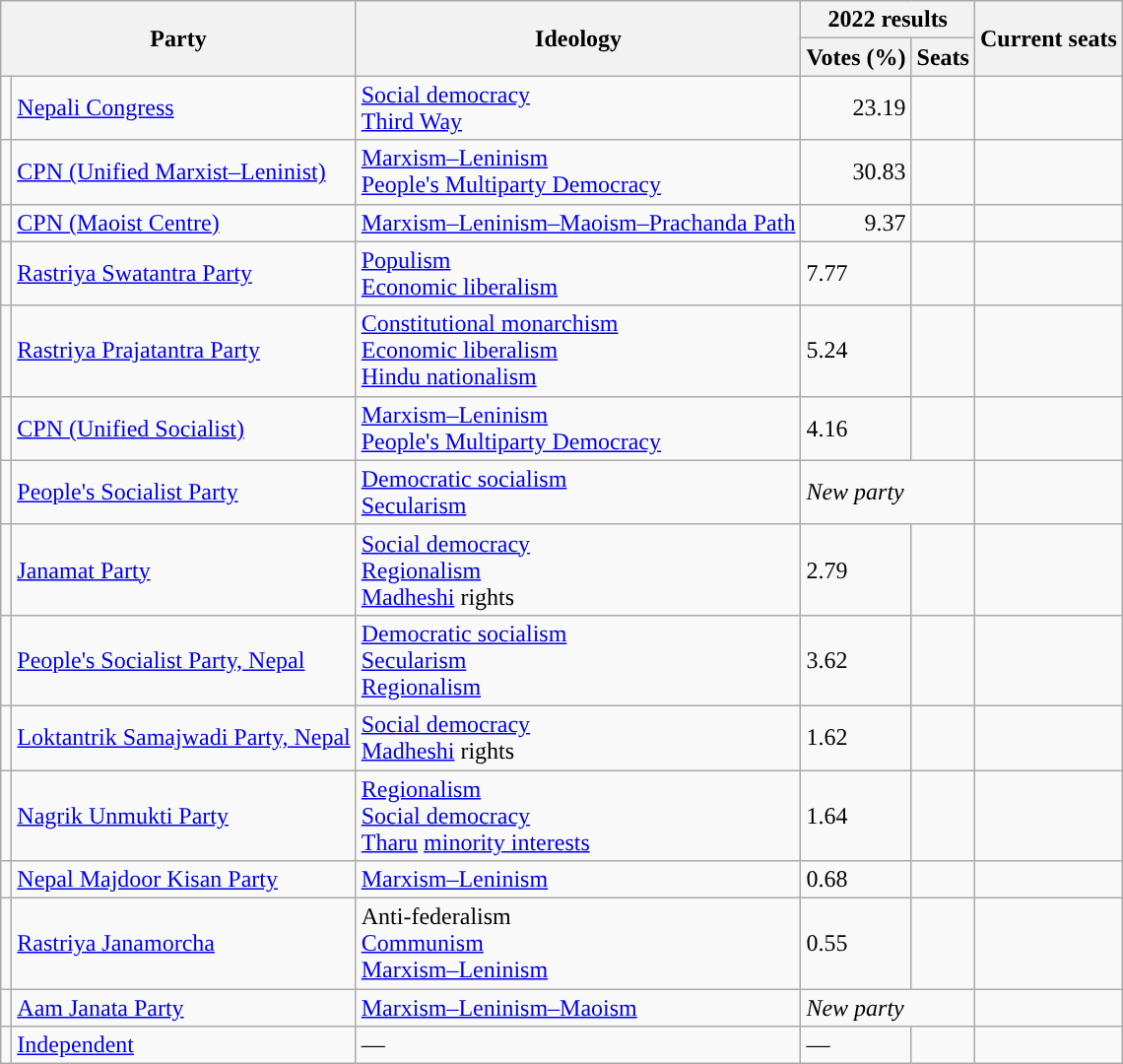<table class="wikitable">
<tr>
<th colspan="2" rowspan="2">Party</th>
<th rowspan="2">Ideology</th>
<th colspan="2">2022 results</th>
<th rowspan="2">Current seats</th>
</tr>
<tr>
<th>Votes (%)</th>
<th>Seats</th>
</tr>
<tr>
<td></td>
<td><a href='#'>Nepali Congress</a></td>
<td><a href='#'>Social democracy</a><br><a href='#'>Third Way</a></td>
<td align="right">23.19</td>
<td></td>
<td></td>
</tr>
<tr>
<td></td>
<td><a href='#'>CPN (Unified Marxist–Leninist)</a></td>
<td><a href='#'>Marxism–Leninism</a><br><a href='#'>People's Multiparty Democracy</a></td>
<td align="right">30.83</td>
<td></td>
<td></td>
</tr>
<tr>
<td></td>
<td><a href='#'>CPN (Maoist Centre)</a></td>
<td><a href='#'>Marxism–Leninism–Maoism–Prachanda Path</a></td>
<td align="right">9.37</td>
<td></td>
<td></td>
</tr>
<tr>
<td></td>
<td><a href='#'>Rastriya Swatantra Party</a></td>
<td><a href='#'>Populism</a><br><a href='#'>Economic liberalism</a></td>
<td>7.77</td>
<td></td>
<td></td>
</tr>
<tr>
<td></td>
<td><a href='#'>Rastriya Prajatantra Party</a></td>
<td><a href='#'>Constitutional monarchism</a><br><a href='#'>Economic liberalism</a><br><a href='#'>Hindu nationalism</a></td>
<td>5.24</td>
<td></td>
<td></td>
</tr>
<tr>
<td></td>
<td><a href='#'>CPN (Unified Socialist)</a></td>
<td><a href='#'>Marxism–Leninism</a><br><a href='#'>People's Multiparty Democracy</a></td>
<td>4.16</td>
<td></td>
<td></td>
</tr>
<tr>
<td></td>
<td><a href='#'>People's Socialist Party</a></td>
<td><a href='#'>Democratic socialism</a><br><a href='#'>Secularism</a></td>
<td colspan="2"><em>New party</em></td>
<td></td>
</tr>
<tr>
<td></td>
<td><a href='#'>Janamat Party</a></td>
<td><a href='#'>Social democracy</a><br><a href='#'>Regionalism</a><br><a href='#'>Madheshi</a> rights</td>
<td>2.79</td>
<td></td>
<td></td>
</tr>
<tr>
<td></td>
<td><a href='#'>People's Socialist Party, Nepal</a></td>
<td><a href='#'>Democratic socialism</a><br><a href='#'>Secularism</a><br><a href='#'>Regionalism</a></td>
<td>3.62</td>
<td></td>
<td></td>
</tr>
<tr>
<td></td>
<td><a href='#'>Loktantrik Samajwadi Party, Nepal</a></td>
<td><a href='#'>Social democracy</a><br><a href='#'>Madheshi</a> rights</td>
<td>1.62</td>
<td></td>
<td></td>
</tr>
<tr>
<td></td>
<td><a href='#'>Nagrik Unmukti Party</a></td>
<td><a href='#'>Regionalism</a><br><a href='#'>Social democracy</a><br><a href='#'>Tharu</a> <a href='#'>minority interests</a></td>
<td>1.64</td>
<td></td>
<td></td>
</tr>
<tr>
<td></td>
<td><a href='#'>Nepal Majdoor Kisan Party</a></td>
<td><a href='#'>Marxism–Leninism</a></td>
<td>0.68</td>
<td></td>
<td></td>
</tr>
<tr>
<td></td>
<td><a href='#'>Rastriya Janamorcha</a></td>
<td>Anti-federalism<br><a href='#'>Communism</a><br><a href='#'>Marxism–Leninism</a></td>
<td>0.55</td>
<td></td>
<td></td>
</tr>
<tr>
<td></td>
<td><a href='#'>Aam Janata Party</a></td>
<td><a href='#'>Marxism–Leninism–Maoism</a></td>
<td colspan="2"><em>New party</em></td>
<td></td>
</tr>
<tr>
<td></td>
<td><a href='#'>Independent</a></td>
<td>—</td>
<td>—</td>
<td></td>
<td></td>
</tr>
</table>
